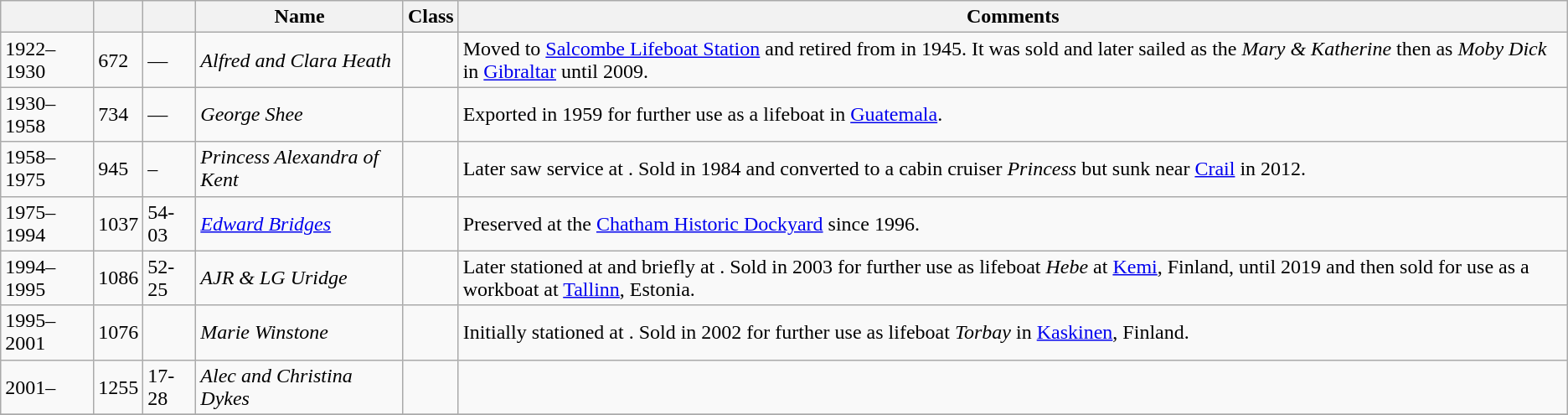<table class="wikitable sortable">
<tr>
<th></th>
<th></th>
<th></th>
<th>Name</th>
<th>Class</th>
<th class=unsortable>Comments</th>
</tr>
<tr>
<td>1922–1930</td>
<td>672</td>
<td>—</td>
<td><em>Alfred and Clara Heath</em></td>
<td></td>
<td>Moved to <a href='#'>Salcombe Lifeboat Station</a> and retired from  in 1945. It was sold and later sailed as the <em>Mary & Katherine</em> then as <em>Moby Dick</em> in <a href='#'>Gibraltar</a> until 2009.</td>
</tr>
<tr>
<td>1930–1958</td>
<td>734</td>
<td>—</td>
<td><em>George Shee</em></td>
<td></td>
<td>Exported in 1959 for further use as a lifeboat in <a href='#'>Guatemala</a>.</td>
</tr>
<tr>
<td>1958–1975</td>
<td>945</td>
<td>–</td>
<td><em>Princess Alexandra of Kent</em></td>
<td></td>
<td>Later saw service at . Sold in 1984 and converted to a cabin cruiser <em>Princess</em> but sunk near <a href='#'>Crail</a> in 2012.</td>
</tr>
<tr>
<td>1975–1994</td>
<td>1037</td>
<td>54-03</td>
<td><a href='#'><em>Edward Bridges<br></em></a></td>
<td></td>
<td>Preserved at the <a href='#'>Chatham Historic Dockyard</a> since 1996.</td>
</tr>
<tr>
<td>1994–1995</td>
<td>1086</td>
<td>52-25</td>
<td><em>AJR & LG Uridge</em></td>
<td></td>
<td>Later stationed at  and briefly at . Sold in 2003 for further use as lifeboat <em>Hebe</em> at <a href='#'>Kemi</a>, Finland, until 2019 and then sold for use as a workboat at <a href='#'>Tallinn</a>, Estonia.</td>
</tr>
<tr>
<td>1995–2001</td>
<td>1076</td>
<td></td>
<td><em>Marie Winstone</em></td>
<td></td>
<td>Initially stationed at . Sold in 2002 for further use as lifeboat <em>Torbay</em> in <a href='#'>Kaskinen</a>, Finland.</td>
</tr>
<tr>
<td>2001–</td>
<td>1255</td>
<td>17-28</td>
<td><em>Alec and Christina Dykes</em></td>
<td></td>
<td></td>
</tr>
<tr>
</tr>
</table>
